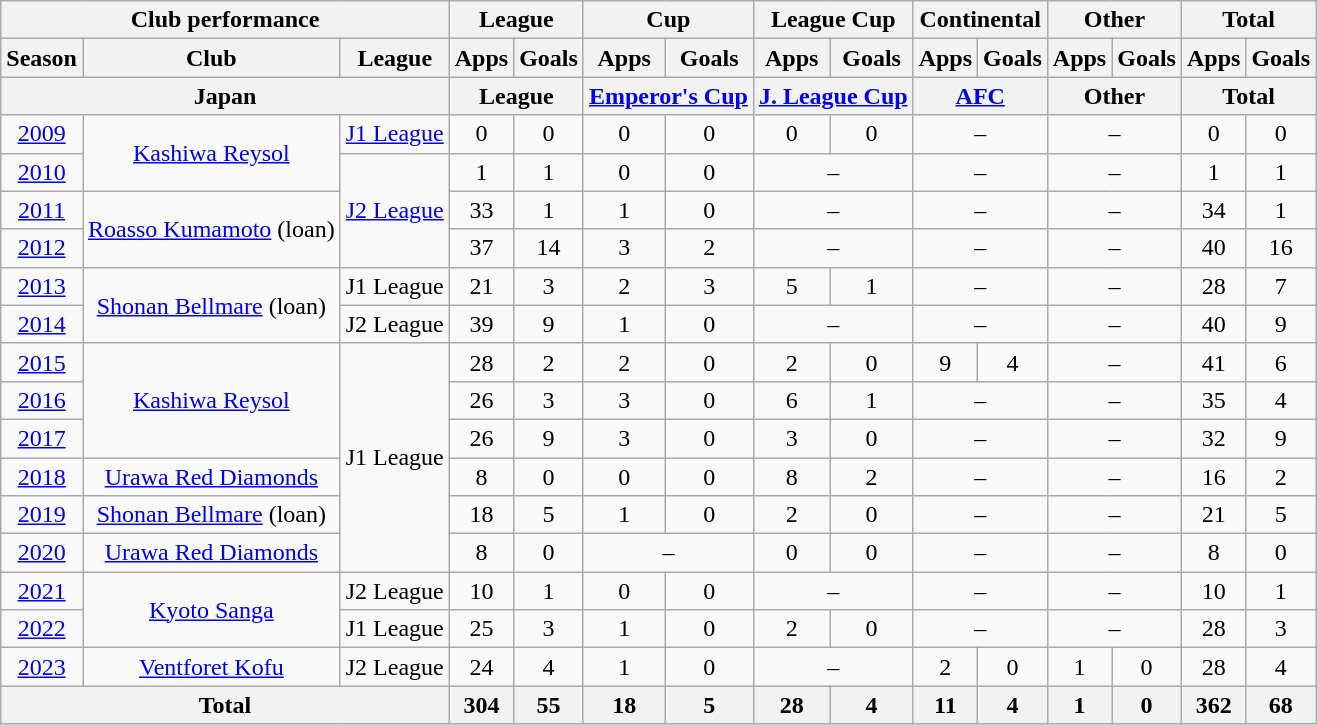<table class="wikitable" style="text-align:center;">
<tr>
<th colspan=3>Club performance</th>
<th colspan=2>League</th>
<th colspan=2>Cup</th>
<th colspan=2>League Cup</th>
<th colspan=2>Continental</th>
<th colspan=2>Other</th>
<th colspan=2>Total</th>
</tr>
<tr>
<th>Season</th>
<th>Club</th>
<th>League</th>
<th>Apps</th>
<th>Goals</th>
<th>Apps</th>
<th>Goals</th>
<th>Apps</th>
<th>Goals</th>
<th>Apps</th>
<th>Goals</th>
<th>Apps</th>
<th>Goals</th>
<th>Apps</th>
<th>Goals</th>
</tr>
<tr>
<th colspan=3>Japan</th>
<th colspan=2>League</th>
<th colspan=2><a href='#'>Emperor's Cup</a></th>
<th colspan=2><a href='#'>J. League Cup</a></th>
<th colspan=2><a href='#'>AFC</a></th>
<th colspan=2>Other</th>
<th colspan=2>Total</th>
</tr>
<tr>
<td><a href='#'>2009</a></td>
<td rowspan="2"><a href='#'>Kashiwa Reysol</a></td>
<td><a href='#'>J1 League</a></td>
<td>0</td>
<td>0</td>
<td>0</td>
<td>0</td>
<td>0</td>
<td>0</td>
<td colspan=2>–</td>
<td colspan=2>–</td>
<td>0</td>
<td>0</td>
</tr>
<tr>
<td><a href='#'>2010</a></td>
<td rowspan=3><a href='#'>J2 League</a></td>
<td>1</td>
<td>1</td>
<td>0</td>
<td>0</td>
<td colspan="2">–</td>
<td colspan="2">–</td>
<td colspan=2>–</td>
<td>1</td>
<td>1</td>
</tr>
<tr>
<td><a href='#'>2011</a></td>
<td rowspan=2><a href='#'>Roasso Kumamoto</a> (loan)</td>
<td>33</td>
<td>1</td>
<td>1</td>
<td>0</td>
<td colspan=2>–</td>
<td colspan="2">–</td>
<td colspan=2>–</td>
<td>34</td>
<td>1</td>
</tr>
<tr>
<td><a href='#'>2012</a></td>
<td>37</td>
<td>14</td>
<td>3</td>
<td>2</td>
<td colspan=2>–</td>
<td colspan="2">–</td>
<td colspan=2>–</td>
<td>40</td>
<td>16</td>
</tr>
<tr>
<td><a href='#'>2013</a></td>
<td rowspan="2"><a href='#'>Shonan Bellmare</a> (loan)</td>
<td>J1 League</td>
<td>21</td>
<td>3</td>
<td>2</td>
<td>3</td>
<td>5</td>
<td>1</td>
<td colspan=2>–</td>
<td colspan=2>–</td>
<td>28</td>
<td>7</td>
</tr>
<tr>
<td><a href='#'>2014</a></td>
<td>J2 League</td>
<td>39</td>
<td>9</td>
<td>1</td>
<td>0</td>
<td colspan=2>–</td>
<td colspan="2">–</td>
<td colspan=2>–</td>
<td>40</td>
<td>9</td>
</tr>
<tr>
<td><a href='#'>2015</a></td>
<td rowspan="3"><a href='#'>Kashiwa Reysol</a></td>
<td rowspan="6">J1 League</td>
<td>28</td>
<td>2</td>
<td>2</td>
<td>0</td>
<td>2</td>
<td>0</td>
<td>9</td>
<td>4</td>
<td colspan=2>–</td>
<td>41</td>
<td>6</td>
</tr>
<tr>
<td><a href='#'>2016</a></td>
<td>26</td>
<td>3</td>
<td>3</td>
<td>0</td>
<td>6</td>
<td>1</td>
<td colspan="2">–</td>
<td colspan=2>–</td>
<td>35</td>
<td>4</td>
</tr>
<tr>
<td><a href='#'>2017</a></td>
<td>26</td>
<td>9</td>
<td>3</td>
<td>0</td>
<td>3</td>
<td>0</td>
<td colspan="2">–</td>
<td colspan=2>–</td>
<td>32</td>
<td>9</td>
</tr>
<tr>
<td><a href='#'>2018</a></td>
<td><a href='#'>Urawa Red Diamonds</a></td>
<td>8</td>
<td>0</td>
<td>0</td>
<td>0</td>
<td>8</td>
<td>2</td>
<td colspan="2">–</td>
<td colspan=2>–</td>
<td>16</td>
<td>2</td>
</tr>
<tr>
<td><a href='#'>2019</a></td>
<td><a href='#'>Shonan Bellmare</a> (loan)</td>
<td>18</td>
<td>5</td>
<td>1</td>
<td>0</td>
<td>2</td>
<td>0</td>
<td colspan="2">–</td>
<td colspan=2>–</td>
<td>21</td>
<td>5</td>
</tr>
<tr>
<td><a href='#'>2020</a></td>
<td><a href='#'>Urawa Red Diamonds</a></td>
<td>8</td>
<td>0</td>
<td colspan="2">–</td>
<td>0</td>
<td>0</td>
<td colspan="2">–</td>
<td colspan=2>–</td>
<td>8</td>
<td>0</td>
</tr>
<tr>
<td><a href='#'>2021</a></td>
<td rowspan="2"><a href='#'>Kyoto Sanga</a></td>
<td>J2 League</td>
<td>10</td>
<td>1</td>
<td>0</td>
<td>0</td>
<td colspan="2">–</td>
<td colspan="2">–</td>
<td colspan=2>–</td>
<td>10</td>
<td>1</td>
</tr>
<tr>
<td><a href='#'>2022</a></td>
<td>J1 League</td>
<td>25</td>
<td>3</td>
<td>1</td>
<td>0</td>
<td>2</td>
<td>0</td>
<td colspan="2">–</td>
<td colspan=2>–</td>
<td>28</td>
<td>3</td>
</tr>
<tr>
<td><a href='#'>2023</a></td>
<td><a href='#'>Ventforet Kofu</a></td>
<td>J2 League</td>
<td>24</td>
<td>4</td>
<td>1</td>
<td>0</td>
<td colspan="2">–</td>
<td>2</td>
<td>0</td>
<td>1</td>
<td>0</td>
<td>28</td>
<td>4</td>
</tr>
<tr>
<th colspan="3">Total</th>
<th>304</th>
<th>55</th>
<th>18</th>
<th>5</th>
<th>28</th>
<th>4</th>
<th>11</th>
<th>4</th>
<th>1</th>
<th>0</th>
<th>362</th>
<th>68</th>
</tr>
</table>
